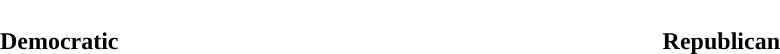<table style="width:70%; text-align:center">
<tr style="color:white">
<td style="background:"><strong>172</strong></td>
<td style="background:"><strong>219</strong></td>
</tr>
<tr>
<td><span><strong>Democratic</strong></span></td>
<td><span><strong>Republican</strong></span></td>
</tr>
</table>
